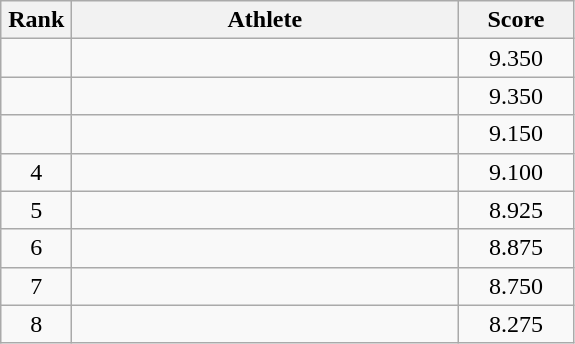<table class=wikitable style="text-align:center">
<tr>
<th width=40>Rank</th>
<th width=250>Athlete</th>
<th width=70>Score</th>
</tr>
<tr>
<td></td>
<td align=left></td>
<td>9.350</td>
</tr>
<tr>
<td></td>
<td align=left></td>
<td>9.350</td>
</tr>
<tr>
<td></td>
<td align=left></td>
<td>9.150</td>
</tr>
<tr>
<td>4</td>
<td align=left></td>
<td>9.100</td>
</tr>
<tr>
<td>5</td>
<td align=left></td>
<td>8.925</td>
</tr>
<tr>
<td>6</td>
<td align=left></td>
<td>8.875</td>
</tr>
<tr>
<td>7</td>
<td align=left></td>
<td>8.750</td>
</tr>
<tr>
<td>8</td>
<td align=left></td>
<td>8.275</td>
</tr>
</table>
